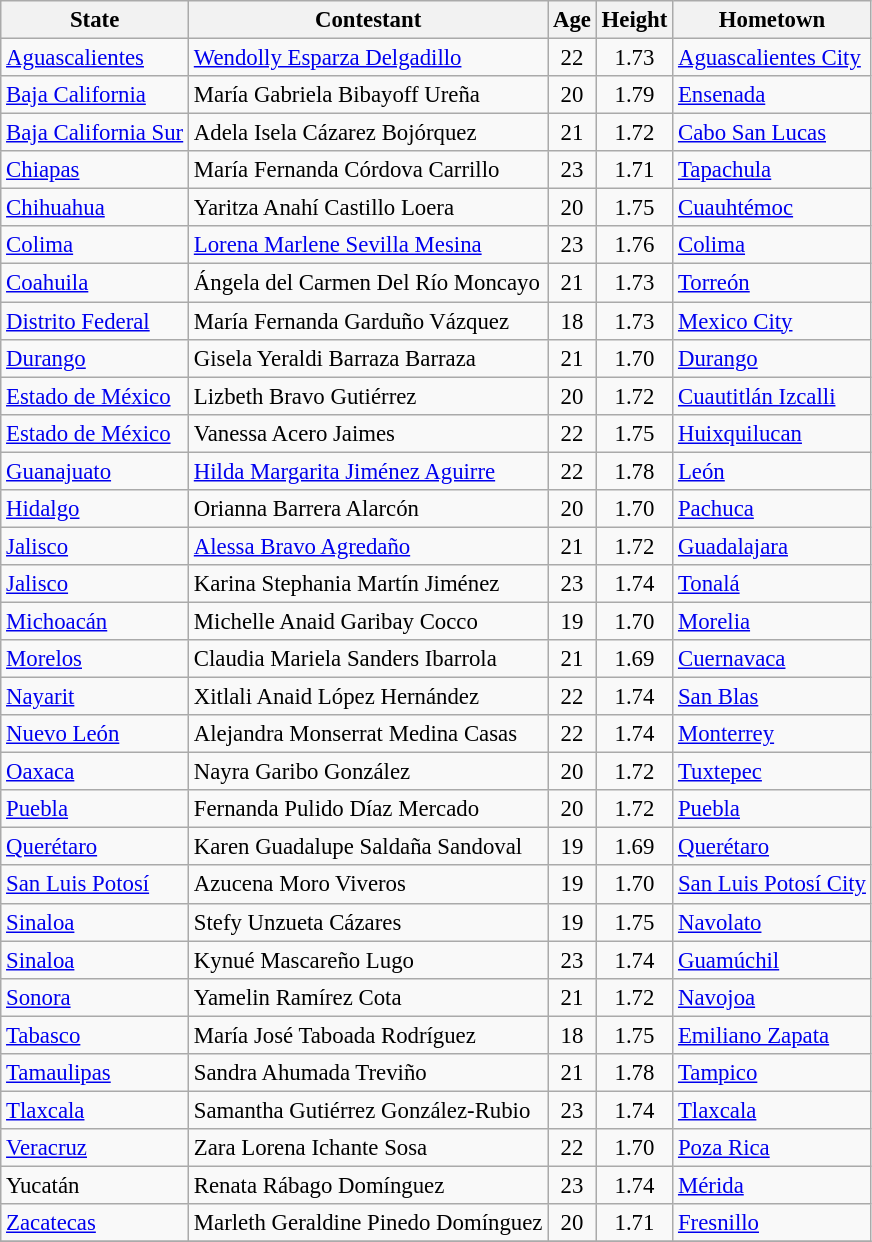<table class="wikitable sortable" style="font-size: 95%;">
<tr>
<th>State</th>
<th>Contestant</th>
<th>Age</th>
<th>Height</th>
<th>Hometown</th>
</tr>
<tr>
<td> <a href='#'>Aguascalientes</a></td>
<td><a href='#'>Wendolly Esparza Delgadillo</a></td>
<td align="center">22</td>
<td align="center">1.73</td>
<td><a href='#'>Aguascalientes City</a></td>
</tr>
<tr>
<td> <a href='#'>Baja California</a></td>
<td>María Gabriela Bibayoff Ureña</td>
<td align="center">20</td>
<td align="center">1.79</td>
<td><a href='#'>Ensenada</a></td>
</tr>
<tr>
<td> <a href='#'>Baja California Sur</a></td>
<td>Adela Isela Cázarez Bojórquez</td>
<td align="center">21</td>
<td align="center">1.72</td>
<td><a href='#'>Cabo San Lucas</a></td>
</tr>
<tr>
<td> <a href='#'>Chiapas</a></td>
<td>María Fernanda Córdova Carrillo</td>
<td align="center">23</td>
<td align="center">1.71</td>
<td><a href='#'>Tapachula</a></td>
</tr>
<tr>
<td> <a href='#'>Chihuahua</a></td>
<td>Yaritza Anahí Castillo Loera</td>
<td align="center">20</td>
<td align="center">1.75</td>
<td><a href='#'>Cuauhtémoc</a></td>
</tr>
<tr>
<td> <a href='#'>Colima</a></td>
<td><a href='#'>Lorena Marlene Sevilla Mesina</a></td>
<td align="center">23</td>
<td align="center">1.76</td>
<td><a href='#'>Colima</a></td>
</tr>
<tr>
<td> <a href='#'>Coahuila</a></td>
<td>Ángela del Carmen Del Río Moncayo</td>
<td align="center">21</td>
<td align="center">1.73</td>
<td><a href='#'>Torreón</a></td>
</tr>
<tr>
<td> <a href='#'>Distrito Federal</a></td>
<td>María Fernanda Garduño Vázquez</td>
<td align="center">18</td>
<td align="center">1.73</td>
<td><a href='#'>Mexico City</a></td>
</tr>
<tr>
<td> <a href='#'>Durango</a></td>
<td>Gisela Yeraldi Barraza Barraza</td>
<td align="center">21</td>
<td align="center">1.70</td>
<td><a href='#'>Durango</a></td>
</tr>
<tr>
<td>  <a href='#'>Estado de México</a></td>
<td>Lizbeth Bravo Gutiérrez</td>
<td align="center">20</td>
<td align="center">1.72</td>
<td><a href='#'>Cuautitlán Izcalli</a></td>
</tr>
<tr>
<td>  <a href='#'>Estado de México</a></td>
<td>Vanessa Acero Jaimes</td>
<td align="center">22</td>
<td align="center">1.75</td>
<td><a href='#'>Huixquilucan</a></td>
</tr>
<tr>
<td> <a href='#'>Guanajuato</a></td>
<td><a href='#'>Hilda Margarita Jiménez Aguirre</a></td>
<td align="center">22</td>
<td align="center">1.78</td>
<td><a href='#'>León</a></td>
</tr>
<tr>
<td> <a href='#'>Hidalgo</a></td>
<td>Orianna Barrera Alarcón</td>
<td align="center">20</td>
<td align="center">1.70</td>
<td><a href='#'>Pachuca</a></td>
</tr>
<tr>
<td> <a href='#'>Jalisco</a></td>
<td><a href='#'>Alessa Bravo Agredaño</a></td>
<td align="center">21</td>
<td align="center">1.72</td>
<td><a href='#'>Guadalajara</a></td>
</tr>
<tr>
<td> <a href='#'>Jalisco</a></td>
<td>Karina Stephania Martín Jiménez</td>
<td align="center">23</td>
<td align="center">1.74</td>
<td><a href='#'>Tonalá</a></td>
</tr>
<tr>
<td> <a href='#'>Michoacán</a></td>
<td>Michelle Anaid Garibay Cocco</td>
<td align="center">19</td>
<td align="center">1.70</td>
<td><a href='#'>Morelia</a></td>
</tr>
<tr>
<td> <a href='#'>Morelos</a></td>
<td>Claudia Mariela Sanders Ibarrola</td>
<td align="center">21</td>
<td align="center">1.69</td>
<td><a href='#'>Cuernavaca</a></td>
</tr>
<tr>
<td> <a href='#'>Nayarit</a></td>
<td>Xitlali Anaid López Hernández</td>
<td align="center">22</td>
<td align="center">1.74</td>
<td><a href='#'>San Blas</a></td>
</tr>
<tr>
<td> <a href='#'>Nuevo León</a></td>
<td>Alejandra Monserrat Medina Casas</td>
<td align="center">22</td>
<td align="center">1.74</td>
<td><a href='#'>Monterrey</a></td>
</tr>
<tr>
<td> <a href='#'>Oaxaca</a></td>
<td>Nayra Garibo González</td>
<td align="center">20</td>
<td align="center">1.72</td>
<td><a href='#'>Tuxtepec</a></td>
</tr>
<tr>
<td> <a href='#'>Puebla</a></td>
<td>Fernanda Pulido Díaz Mercado</td>
<td align="center">20</td>
<td align="center">1.72</td>
<td><a href='#'>Puebla</a></td>
</tr>
<tr>
<td> <a href='#'>Querétaro</a></td>
<td>Karen Guadalupe Saldaña Sandoval</td>
<td align="center">19</td>
<td align="center">1.69</td>
<td><a href='#'>Querétaro</a></td>
</tr>
<tr>
<td> <a href='#'>San Luis Potosí</a></td>
<td>Azucena Moro Viveros</td>
<td align="center">19</td>
<td align="center">1.70</td>
<td><a href='#'>San Luis Potosí City</a></td>
</tr>
<tr>
<td> <a href='#'>Sinaloa</a></td>
<td>Stefy Unzueta Cázares</td>
<td align="center">19</td>
<td align="center">1.75</td>
<td><a href='#'>Navolato</a></td>
</tr>
<tr>
<td> <a href='#'>Sinaloa</a></td>
<td>Kynué Mascareño Lugo</td>
<td align="center">23</td>
<td align="center">1.74</td>
<td><a href='#'>Guamúchil</a></td>
</tr>
<tr>
<td> <a href='#'>Sonora</a></td>
<td>Yamelin Ramírez Cota</td>
<td align="center">21</td>
<td align="center">1.72</td>
<td><a href='#'>Navojoa</a></td>
</tr>
<tr>
<td> <a href='#'>Tabasco</a></td>
<td>María José Taboada Rodríguez</td>
<td align="center">18</td>
<td align="center">1.75</td>
<td><a href='#'>Emiliano Zapata</a></td>
</tr>
<tr>
<td> <a href='#'>Tamaulipas</a></td>
<td>Sandra Ahumada Treviño</td>
<td align="center">21</td>
<td align="center">1.78</td>
<td><a href='#'>Tampico</a></td>
</tr>
<tr>
<td> <a href='#'>Tlaxcala</a></td>
<td>Samantha Gutiérrez González-Rubio</td>
<td align="center">23</td>
<td align="center">1.74</td>
<td><a href='#'>Tlaxcala</a></td>
</tr>
<tr>
<td> <a href='#'>Veracruz</a></td>
<td>Zara Lorena Ichante Sosa</td>
<td align="center">22</td>
<td align="center">1.70</td>
<td><a href='#'>Poza Rica</a></td>
</tr>
<tr>
<td> Yucatán</td>
<td>Renata Rábago Domínguez</td>
<td align="center">23</td>
<td align="center">1.74</td>
<td><a href='#'>Mérida</a></td>
</tr>
<tr>
<td> <a href='#'>Zacatecas</a></td>
<td>Marleth Geraldine Pinedo Domínguez</td>
<td align="center">20</td>
<td align="center">1.71</td>
<td><a href='#'>Fresnillo</a></td>
</tr>
<tr>
</tr>
</table>
